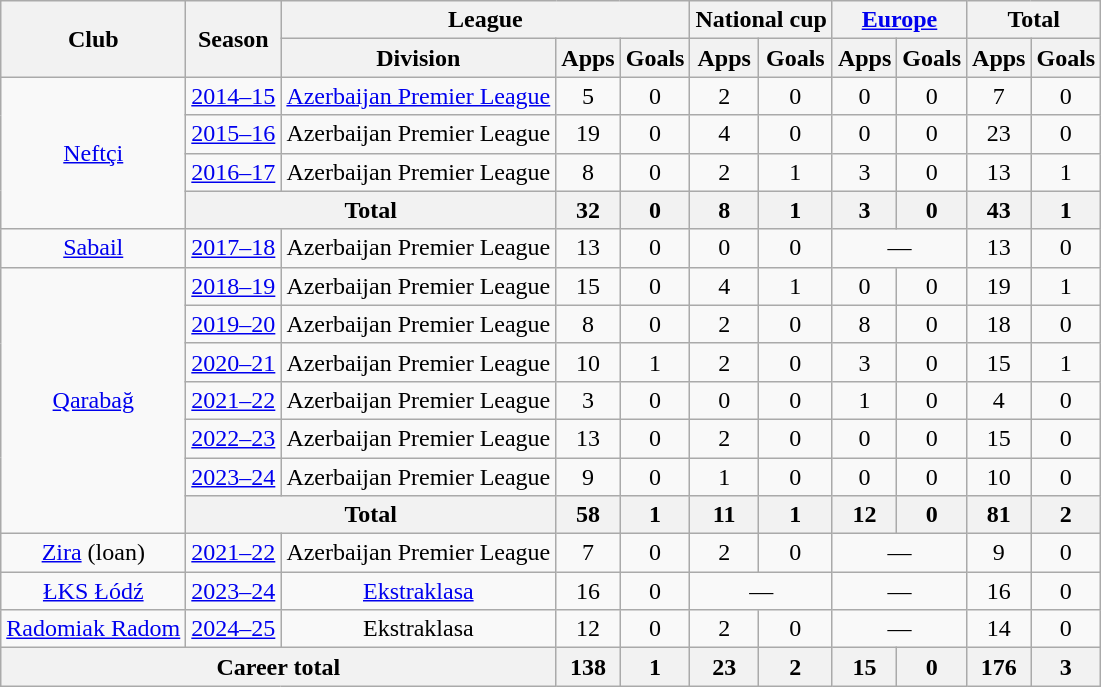<table class="wikitable" style="text-align: center">
<tr>
<th rowspan="2">Club</th>
<th rowspan="2">Season</th>
<th colspan="3">League</th>
<th colspan="2">National cup</th>
<th colspan="2"><a href='#'>Europe</a></th>
<th colspan="2">Total</th>
</tr>
<tr>
<th>Division</th>
<th>Apps</th>
<th>Goals</th>
<th>Apps</th>
<th>Goals</th>
<th>Apps</th>
<th>Goals</th>
<th>Apps</th>
<th>Goals</th>
</tr>
<tr>
<td rowspan="4"><a href='#'>Neftçi</a></td>
<td><a href='#'>2014–15</a></td>
<td><a href='#'>Azerbaijan Premier League</a></td>
<td>5</td>
<td>0</td>
<td>2</td>
<td>0</td>
<td>0</td>
<td>0</td>
<td>7</td>
<td>0</td>
</tr>
<tr>
<td><a href='#'>2015–16</a></td>
<td>Azerbaijan Premier League</td>
<td>19</td>
<td>0</td>
<td>4</td>
<td>0</td>
<td>0</td>
<td>0</td>
<td>23</td>
<td>0</td>
</tr>
<tr>
<td><a href='#'>2016–17</a></td>
<td>Azerbaijan Premier League</td>
<td>8</td>
<td>0</td>
<td>2</td>
<td>1</td>
<td>3</td>
<td>0</td>
<td>13</td>
<td>1</td>
</tr>
<tr>
<th colspan="2">Total</th>
<th>32</th>
<th>0</th>
<th>8</th>
<th>1</th>
<th>3</th>
<th>0</th>
<th>43</th>
<th>1</th>
</tr>
<tr>
<td><a href='#'>Sabail</a></td>
<td><a href='#'>2017–18</a></td>
<td>Azerbaijan Premier League</td>
<td>13</td>
<td>0</td>
<td>0</td>
<td>0</td>
<td colspan="2">—</td>
<td>13</td>
<td>0</td>
</tr>
<tr>
<td rowspan="7"><a href='#'>Qarabağ</a></td>
<td><a href='#'>2018–19</a></td>
<td>Azerbaijan Premier League</td>
<td>15</td>
<td>0</td>
<td>4</td>
<td>1</td>
<td>0</td>
<td>0</td>
<td>19</td>
<td>1</td>
</tr>
<tr>
<td><a href='#'>2019–20</a></td>
<td>Azerbaijan Premier League</td>
<td>8</td>
<td>0</td>
<td>2</td>
<td>0</td>
<td>8</td>
<td>0</td>
<td>18</td>
<td>0</td>
</tr>
<tr>
<td><a href='#'>2020–21</a></td>
<td>Azerbaijan Premier League</td>
<td>10</td>
<td>1</td>
<td>2</td>
<td>0</td>
<td>3</td>
<td>0</td>
<td>15</td>
<td>1</td>
</tr>
<tr>
<td><a href='#'>2021–22</a></td>
<td>Azerbaijan Premier League</td>
<td>3</td>
<td>0</td>
<td>0</td>
<td>0</td>
<td>1</td>
<td>0</td>
<td>4</td>
<td>0</td>
</tr>
<tr>
<td><a href='#'>2022–23</a></td>
<td>Azerbaijan Premier League</td>
<td>13</td>
<td>0</td>
<td>2</td>
<td>0</td>
<td>0</td>
<td>0</td>
<td>15</td>
<td>0</td>
</tr>
<tr>
<td><a href='#'>2023–24</a></td>
<td>Azerbaijan Premier League</td>
<td>9</td>
<td>0</td>
<td>1</td>
<td>0</td>
<td>0</td>
<td>0</td>
<td>10</td>
<td>0</td>
</tr>
<tr>
<th colspan="2">Total</th>
<th>58</th>
<th>1</th>
<th>11</th>
<th>1</th>
<th>12</th>
<th>0</th>
<th>81</th>
<th>2</th>
</tr>
<tr>
<td><a href='#'>Zira</a> (loan)</td>
<td><a href='#'>2021–22</a></td>
<td>Azerbaijan Premier League</td>
<td>7</td>
<td>0</td>
<td>2</td>
<td>0</td>
<td colspan="2">—</td>
<td>9</td>
<td>0</td>
</tr>
<tr>
<td><a href='#'>ŁKS Łódź</a></td>
<td><a href='#'>2023–24</a></td>
<td><a href='#'>Ekstraklasa</a></td>
<td>16</td>
<td>0</td>
<td colspan="2">—</td>
<td colspan="2">—</td>
<td>16</td>
<td>0</td>
</tr>
<tr>
<td><a href='#'>Radomiak Radom</a></td>
<td><a href='#'>2024–25</a></td>
<td>Ekstraklasa</td>
<td>12</td>
<td>0</td>
<td>2</td>
<td>0</td>
<td colspan="2">—</td>
<td>14</td>
<td>0</td>
</tr>
<tr>
<th colspan="3">Career total</th>
<th>138</th>
<th>1</th>
<th>23</th>
<th>2</th>
<th>15</th>
<th>0</th>
<th>176</th>
<th>3</th>
</tr>
</table>
